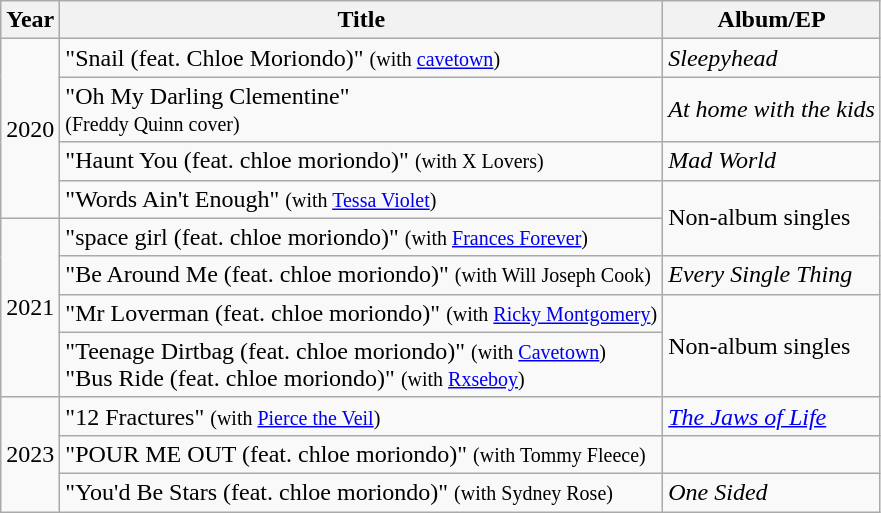<table class="wikitable">
<tr>
<th>Year</th>
<th>Title</th>
<th>Album/EP</th>
</tr>
<tr>
<td rowspan="4">2020</td>
<td>"Snail (feat. Chloe Moriondo)" <small>(with <a href='#'>cavetown</a>)</small></td>
<td><em>Sleepyhead</em></td>
</tr>
<tr>
<td>"Oh My Darling Clementine"<br><small>(Freddy Quinn cover)</small></td>
<td><em>At home with the kids</em></td>
</tr>
<tr>
<td>"Haunt You (feat. chloe moriondo)" <small>(with X Lovers)</small></td>
<td><em>Mad World</em></td>
</tr>
<tr>
<td>"Words Ain't Enough" <small>(with <a href='#'>Tessa Violet</a>)</small></td>
<td rowspan="2">Non-album singles</td>
</tr>
<tr>
<td rowspan="4">2021</td>
<td>"space girl (feat. chloe moriondo)" <small>(with <a href='#'>Frances Forever</a>)</small></td>
</tr>
<tr>
<td>"Be Around Me (feat. chloe moriondo)" <small>(with Will Joseph Cook)</small></td>
<td><em>Every Single Thing</em></td>
</tr>
<tr>
<td>"Mr Loverman (feat. chloe moriondo)" <small>(with <a href='#'>Ricky Montgomery</a>)</small></td>
<td rowspan="2">Non-album singles</td>
</tr>
<tr>
<td>"Teenage Dirtbag (feat. chloe moriondo)" <small>(with <a href='#'>Cavetown</a>)</small><br>"Bus Ride (feat. chloe moriondo)" <small>(with <a href='#'>Rxseboy</a>)</small></td>
</tr>
<tr>
<td rowspan="5">2023</td>
<td>"12 Fractures" <small>(with <a href='#'>Pierce the Veil</a>)</small></td>
<td><a href='#'><em>The Jaws of Life</em></a></td>
</tr>
<tr>
<td>"POUR ME OUT (feat. chloe moriondo)" <small>(with Tommy Fleece)</small> </td>
</tr>
<tr>
<td>"You'd Be Stars (feat. chloe moriondo)" <small>(with Sydney Rose)</small></td>
<td><em>One Sided</em></td>
</tr>
</table>
